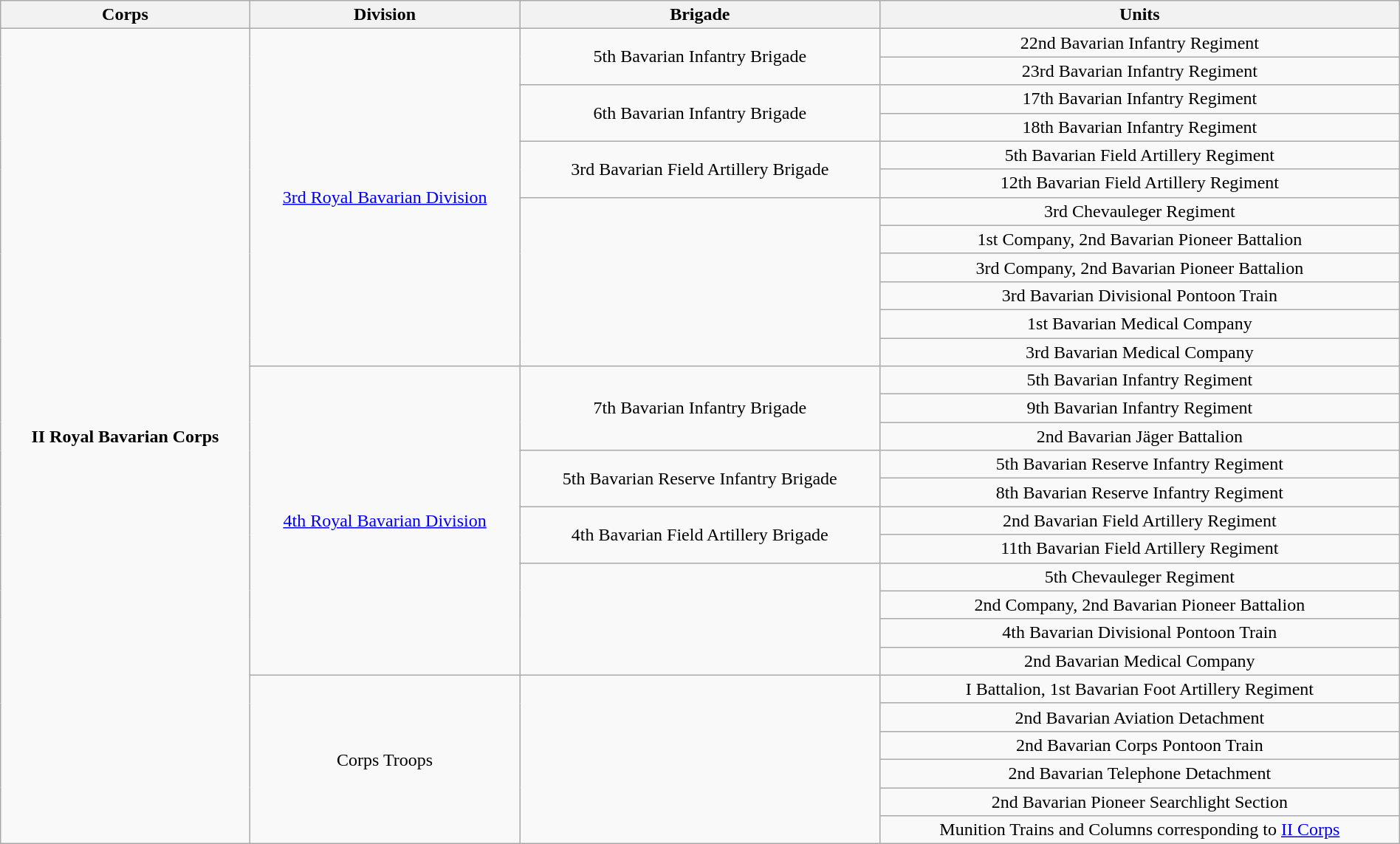<table class="wikitable collapsible collapsed" style="text-align:center; width:100%;">
<tr>
<th>Corps</th>
<th>Division</th>
<th>Brigade</th>
<th>Units</th>
</tr>
<tr>
<td ROWSPAN=29><strong>II Royal Bavarian Corps</strong></td>
<td ROWSPAN=12><a href='#'>3rd Royal Bavarian Division</a></td>
<td ROWSPAN=2>5th Bavarian Infantry Brigade</td>
<td>22nd Bavarian Infantry Regiment</td>
</tr>
<tr>
<td>23rd Bavarian Infantry Regiment</td>
</tr>
<tr>
<td ROWSPAN=2>6th Bavarian Infantry Brigade</td>
<td>17th Bavarian Infantry Regiment</td>
</tr>
<tr>
<td>18th Bavarian Infantry Regiment</td>
</tr>
<tr>
<td ROWSPAN=2>3rd Bavarian Field Artillery Brigade</td>
<td>5th Bavarian Field Artillery Regiment</td>
</tr>
<tr>
<td>12th Bavarian Field Artillery Regiment</td>
</tr>
<tr>
<td ROWSPAN=6></td>
<td>3rd Chevauleger Regiment</td>
</tr>
<tr>
<td>1st Company, 2nd Bavarian Pioneer Battalion</td>
</tr>
<tr>
<td>3rd Company, 2nd Bavarian Pioneer Battalion</td>
</tr>
<tr>
<td>3rd Bavarian Divisional Pontoon Train</td>
</tr>
<tr>
<td>1st Bavarian Medical Company</td>
</tr>
<tr>
<td>3rd Bavarian Medical Company</td>
</tr>
<tr>
<td ROWSPAN=11><a href='#'>4th Royal Bavarian Division</a></td>
<td ROWSPAN=3>7th Bavarian Infantry Brigade</td>
<td>5th Bavarian Infantry Regiment</td>
</tr>
<tr>
<td>9th Bavarian Infantry Regiment</td>
</tr>
<tr>
<td>2nd Bavarian Jäger Battalion</td>
</tr>
<tr>
<td ROWSPAN=2>5th Bavarian Reserve Infantry Brigade</td>
<td>5th Bavarian Reserve Infantry Regiment</td>
</tr>
<tr>
<td>8th Bavarian Reserve Infantry Regiment</td>
</tr>
<tr>
<td ROWSPAN=2>4th Bavarian Field Artillery Brigade</td>
<td>2nd Bavarian Field Artillery Regiment</td>
</tr>
<tr>
<td>11th Bavarian Field Artillery Regiment</td>
</tr>
<tr>
<td ROWSPAN=4></td>
<td>5th Chevauleger Regiment</td>
</tr>
<tr>
<td>2nd Company, 2nd Bavarian Pioneer Battalion</td>
</tr>
<tr>
<td>4th Bavarian Divisional Pontoon Train</td>
</tr>
<tr>
<td>2nd Bavarian Medical Company</td>
</tr>
<tr>
<td ROWSPAN=6>Corps Troops</td>
<td ROWSPAN=6></td>
<td>I Battalion, 1st Bavarian Foot Artillery Regiment</td>
</tr>
<tr>
<td>2nd Bavarian Aviation Detachment</td>
</tr>
<tr>
<td>2nd Bavarian Corps Pontoon Train</td>
</tr>
<tr>
<td>2nd Bavarian Telephone Detachment</td>
</tr>
<tr>
<td>2nd Bavarian Pioneer Searchlight Section</td>
</tr>
<tr>
<td>Munition Trains and Columns corresponding to <a href='#'>II Corps</a></td>
</tr>
</table>
